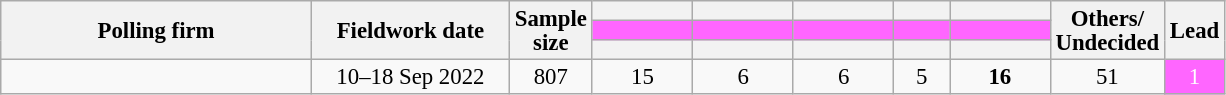<table class="wikitable collapsible" style="text-align:center; font-size:95%; line-height:16px;">
<tr>
<th rowspan="3" style="width:200px;">Polling firm</th>
<th rowspan="3" style="width:125px;">Fieldwork date</th>
<th rowspan="3" style="width:40px;">Sample size</th>
<th class="unsortable" style="width:60px;"></th>
<th class="unsortable" style="width:60px;"></th>
<th style="width:60px;"></th>
<th style="width:30px;"></th>
<th class="unsortable" style="width:60px;"></th>
<th rowspan="3">Others/<br>Undecided</th>
<th rowspan="3">Lead</th>
</tr>
<tr>
<th style="color:inherit;background:#FF66FF;"></th>
<th style="color:inherit;background:#FF66FF;"></th>
<th style="color:inherit;background:#FF66FF;"></th>
<th style="color:inherit;background:#FF66FF;"></th>
<th style="color:inherit;background:#FF66FF;"></th>
</tr>
<tr>
<th></th>
<th></th>
<th></th>
<th></th>
<th></th>
</tr>
<tr>
<td></td>
<td>10–18 Sep 2022</td>
<td>807</td>
<td>15</td>
<td>6</td>
<td>6</td>
<td>5</td>
<td><strong>16</strong></td>
<td>51</td>
<td style="background:#FF66FF; color:white;">1</td>
</tr>
</table>
